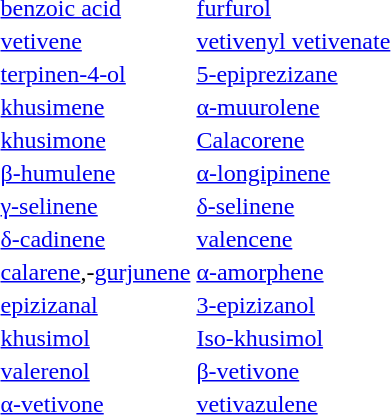<table>
<tr>
<td><a href='#'>benzoic acid</a></td>
<td><a href='#'>furfurol</a></td>
</tr>
<tr>
<td><a href='#'>vetivene</a></td>
<td><a href='#'>vetivenyl vetivenate</a></td>
</tr>
<tr>
<td><a href='#'>terpinen-4-ol</a></td>
<td><a href='#'>5-epiprezizane</a></td>
</tr>
<tr>
<td><a href='#'>khusimene</a></td>
<td><a href='#'>α-muurolene</a></td>
</tr>
<tr>
<td><a href='#'>khusimone</a></td>
<td><a href='#'>Calacorene</a></td>
</tr>
<tr>
<td><a href='#'>β-humulene</a></td>
<td><a href='#'>α-longipinene</a></td>
</tr>
<tr>
<td><a href='#'>γ-selinene</a></td>
<td><a href='#'>δ-selinene</a></td>
</tr>
<tr>
<td><a href='#'>δ-cadinene</a></td>
<td><a href='#'>valencene</a></td>
</tr>
<tr>
<td><a href='#'>calarene</a>,-<a href='#'>gurjunene</a></td>
<td><a href='#'>α-amorphene</a></td>
</tr>
<tr>
<td><a href='#'>epizizanal</a></td>
<td><a href='#'>3-epizizanol</a></td>
</tr>
<tr>
<td><a href='#'>khusimol</a></td>
<td><a href='#'>Iso-khusimol</a></td>
</tr>
<tr>
<td><a href='#'>valerenol</a></td>
<td><a href='#'>β-vetivone</a></td>
</tr>
<tr>
<td><a href='#'>α-vetivone</a></td>
<td><a href='#'>vetivazulene</a></td>
</tr>
</table>
